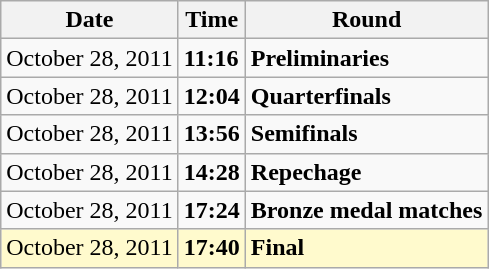<table class="wikitable">
<tr>
<th>Date</th>
<th>Time</th>
<th>Round</th>
</tr>
<tr>
<td>October 28, 2011</td>
<td><strong>11:16</strong></td>
<td><strong>Preliminaries</strong></td>
</tr>
<tr>
<td>October 28, 2011</td>
<td><strong>12:04</strong></td>
<td><strong>Quarterfinals</strong></td>
</tr>
<tr>
<td>October 28, 2011</td>
<td><strong>13:56</strong></td>
<td><strong>Semifinals</strong></td>
</tr>
<tr>
<td>October 28, 2011</td>
<td><strong>14:28</strong></td>
<td><strong>Repechage</strong></td>
</tr>
<tr>
<td>October 28, 2011</td>
<td><strong>17:24</strong></td>
<td><strong>Bronze medal matches</strong></td>
</tr>
<tr style=background:lemonchiffon>
<td>October 28, 2011</td>
<td><strong>17:40</strong></td>
<td><strong>Final</strong></td>
</tr>
</table>
